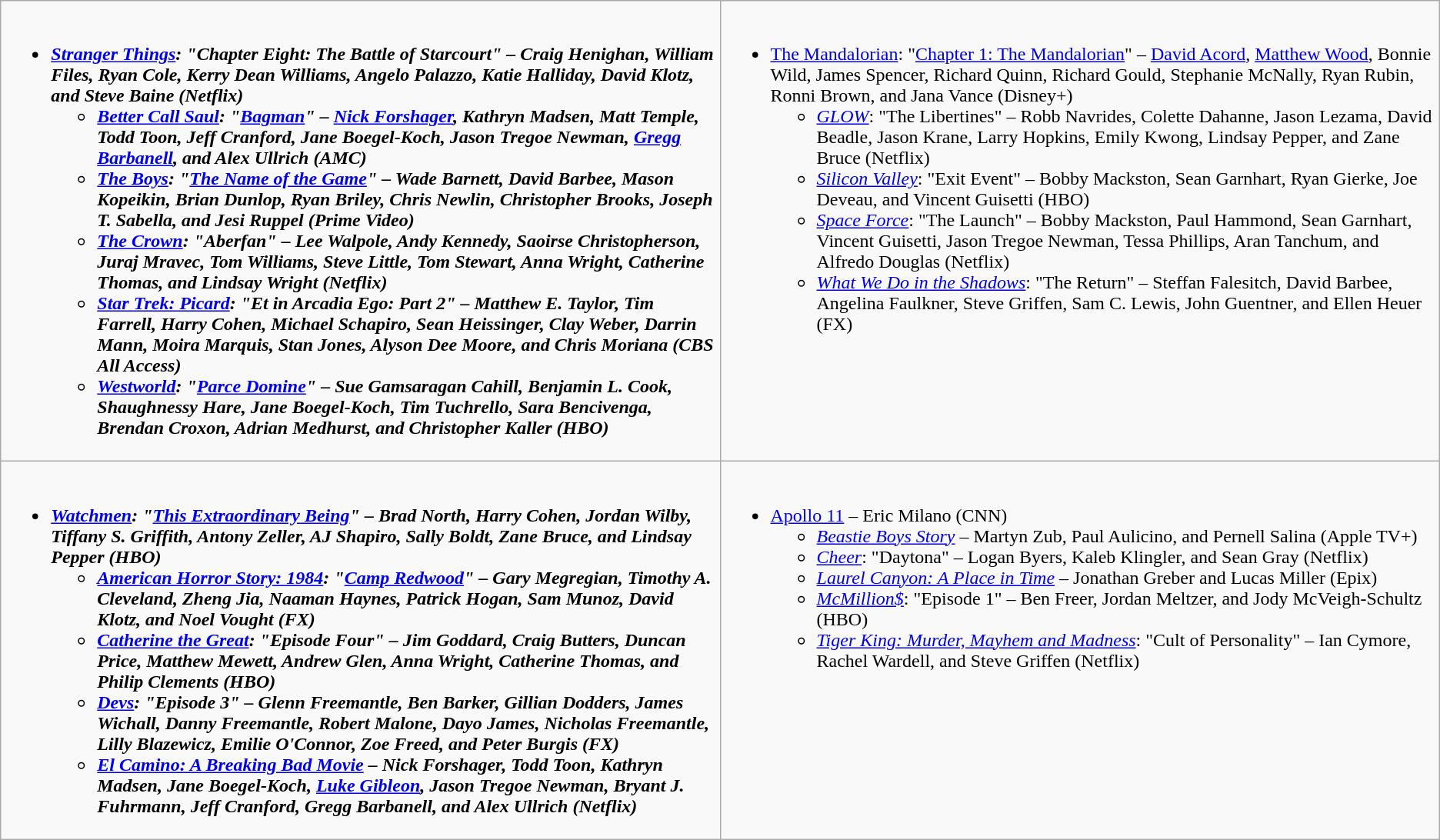<table class="wikitable">
<tr>
<td style="vertical-align:top;" width="50%"><br><ul><li><strong><em><a href='#'>Stranger Things</a><em>: "Chapter Eight: The Battle of Starcourt" – Craig Henighan, William Files, Ryan Cole, Kerry Dean Williams, Angelo Palazzo, Katie Halliday, David Klotz, and Steve Baine (Netflix)<strong><ul><li></em><a href='#'>Better Call Saul</a><em>: "<a href='#'>Bagman</a>" – <a href='#'>Nick Forshager</a>, Kathryn Madsen, Matt Temple, Todd Toon, Jeff Cranford, Jane Boegel-Koch, Jason Tregoe Newman, <a href='#'>Gregg Barbanell</a>, and Alex Ullrich (AMC)</li><li></em><a href='#'>The Boys</a><em>: "<a href='#'>The Name of the Game</a>" – Wade Barnett, David Barbee, Mason Kopeikin, Brian Dunlop, Ryan Briley, Chris Newlin, Christopher Brooks, Joseph T. Sabella, and Jesi Ruppel (Prime Video)</li><li></em><a href='#'>The Crown</a><em>: "Aberfan" – Lee Walpole, Andy Kennedy, Saoirse Christopherson, Juraj Mravec, Tom Williams, Steve Little, Tom Stewart, Anna Wright, Catherine Thomas, and Lindsay Wright (Netflix)</li><li></em><a href='#'>Star Trek: Picard</a><em>: "Et in Arcadia Ego: Part 2" – Matthew E. Taylor, Tim Farrell, Harry Cohen, Michael Schapiro, Sean Heissinger, Clay Weber, Darrin Mann, Moira Marquis, Stan Jones, Alyson Dee Moore, and Chris Moriana (CBS All Access)</li><li></em><a href='#'>Westworld</a><em>: "<a href='#'>Parce Domine</a>" – Sue Gamsaragan Cahill, Benjamin L. Cook, Shaughnessy Hare, Jane Boegel-Koch, Tim Tuchrello, Sara Bencivenga, Brendan Croxon, Adrian Medhurst, and Christopher Kaller (HBO)</li></ul></li></ul></td>
<td style="vertical-align:top;" width="50%"><br><ul><li></em></strong><a href='#'>The Mandalorian</a></em>: "<a href='#'>Chapter 1: The Mandalorian</a>" – <a href='#'>David Acord</a>, <a href='#'>Matthew Wood</a>, Bonnie Wild, James Spencer, Richard Quinn, Richard Gould, Stephanie McNally, Ryan Rubin, Ronni Brown, and Jana Vance (Disney+)</strong><ul><li><em><a href='#'>GLOW</a></em>: "The Libertines" – Robb Navrides, Colette Dahanne, Jason Lezama, David Beadle, Jason Krane, Larry Hopkins, Emily Kwong, Lindsay Pepper, and Zane Bruce (Netflix)</li><li><em><a href='#'>Silicon Valley</a></em>: "Exit Event" – Bobby Mackston, Sean Garnhart, Ryan Gierke, Joe Deveau, and Vincent Guisetti (HBO)</li><li><em><a href='#'>Space Force</a></em>: "The Launch" – Bobby Mackston, Paul Hammond, Sean Garnhart, Vincent Guisetti, Jason Tregoe Newman, Tessa Phillips, Aran Tanchum, and Alfredo Douglas (Netflix)</li><li><em><a href='#'>What We Do in the Shadows</a></em>: "The Return" – Steffan Falesitch, David Barbee, Angelina Faulkner, Steve Griffen, Sam C. Lewis, John Guentner, and Ellen Heuer (FX)</li></ul></li></ul></td>
</tr>
<tr>
<td style="vertical-align:top;" width="50%"><br><ul><li><strong><em><a href='#'>Watchmen</a><em>: "<a href='#'>This Extraordinary Being</a>" – Brad North, Harry Cohen, Jordan Wilby, Tiffany S. Griffith, Antony Zeller, AJ Shapiro, Sally Boldt, Zane Bruce, and Lindsay Pepper (HBO)<strong><ul><li></em><a href='#'>American Horror Story: 1984</a><em>: "<a href='#'>Camp Redwood</a>" – Gary Megregian, Timothy A. Cleveland, Zheng Jia, Naaman Haynes, Patrick Hogan, Sam Munoz, David Klotz, and Noel Vought (FX)</li><li></em><a href='#'>Catherine the Great</a><em>: "Episode Four" – Jim Goddard, Craig Butters, Duncan Price, Matthew Mewett, Andrew Glen, Anna Wright, Catherine Thomas, and Philip Clements (HBO)</li><li></em><a href='#'>Devs</a><em>: "Episode 3" – Glenn Freemantle, Ben Barker, Gillian Dodders, James Wichall, Danny Freemantle, Robert Malone, Dayo James, Nicholas Freemantle, Lilly Blazewicz, Emilie O'Connor, Zoe Freed, and Peter Burgis (FX)</li><li></em><a href='#'>El Camino: A Breaking Bad Movie</a><em> – Nick Forshager, Todd Toon, Kathryn Madsen, Jane Boegel-Koch, <a href='#'>Luke Gibleon</a>, Jason Tregoe Newman, Bryant J. Fuhrmann, Jeff Cranford, Gregg Barbanell, and Alex Ullrich (Netflix)</li></ul></li></ul></td>
<td style="vertical-align:top;" width="50%"><br><ul><li></em></strong><a href='#'>Apollo 11</a></em> – Eric Milano (CNN)</strong><ul><li><em><a href='#'>Beastie Boys Story</a></em> – Martyn Zub, Paul Aulicino, and Pernell Salina (Apple TV+)</li><li><em><a href='#'>Cheer</a></em>: "Daytona" – Logan Byers, Kaleb Klingler, and Sean Gray (Netflix)</li><li><em><a href='#'>Laurel Canyon: A Place in Time</a></em> – Jonathan Greber and Lucas Miller (Epix)</li><li><em><a href='#'>McMillion$</a></em>: "Episode 1" – Ben Freer, Jordan Meltzer, and Jody McVeigh-Schultz (HBO)</li><li><em><a href='#'>Tiger King: Murder, Mayhem and Madness</a></em>: "Cult of Personality" – Ian Cymore, Rachel Wardell, and Steve Griffen (Netflix)</li></ul></li></ul></td>
</tr>
</table>
